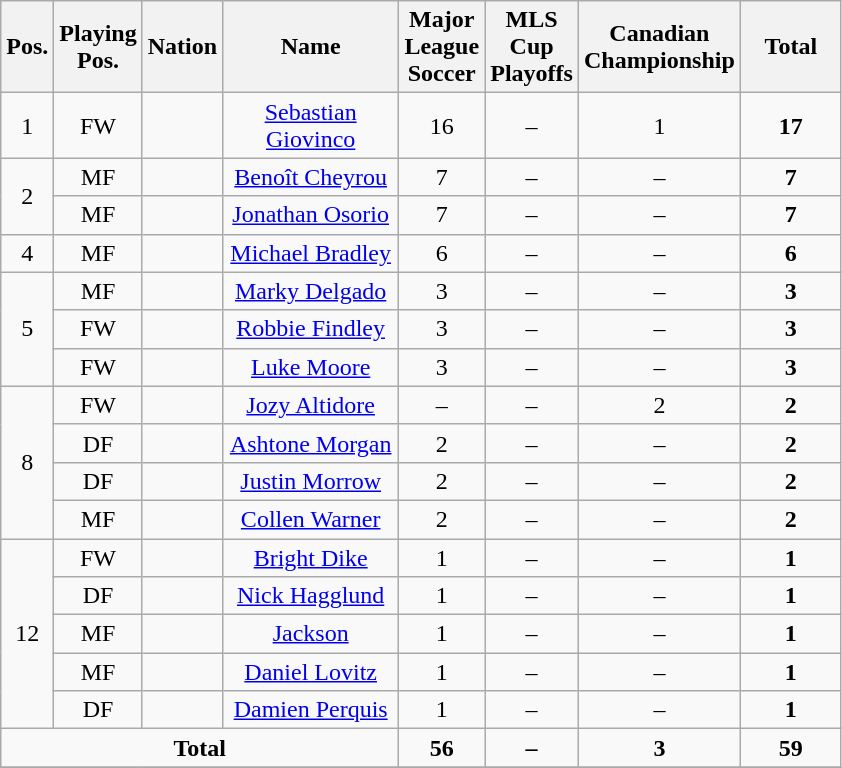<table class="wikitable sortable" style="font-size:100%; text-align:center">
<tr>
<th width=15>Pos.</th>
<th width=15>Playing Pos.</th>
<th width=15>Nation</th>
<th width=110>Name</th>
<th width=50>Major League Soccer</th>
<th width=50>MLS Cup Playoffs</th>
<th width=50>Canadian Championship</th>
<th width=60>Total</th>
</tr>
<tr>
<td>1</td>
<td>FW</td>
<td></td>
<td><a href='#'>Sebastian Giovinco</a></td>
<td>16</td>
<td>–</td>
<td>1</td>
<td><strong>17</strong></td>
</tr>
<tr>
<td rowspan=2>2</td>
<td>MF</td>
<td></td>
<td><a href='#'>Benoît Cheyrou</a></td>
<td>7</td>
<td>–</td>
<td>–</td>
<td><strong>7</strong></td>
</tr>
<tr>
<td>MF</td>
<td></td>
<td><a href='#'>Jonathan Osorio</a></td>
<td>7</td>
<td>–</td>
<td>–</td>
<td><strong>7</strong></td>
</tr>
<tr>
<td>4</td>
<td>MF</td>
<td></td>
<td><a href='#'>Michael Bradley</a></td>
<td>6</td>
<td>–</td>
<td>–</td>
<td><strong>6</strong></td>
</tr>
<tr>
<td rowspan=3>5</td>
<td>MF</td>
<td></td>
<td><a href='#'>Marky Delgado</a></td>
<td>3</td>
<td>–</td>
<td>–</td>
<td><strong>3</strong></td>
</tr>
<tr>
<td>FW</td>
<td></td>
<td><a href='#'>Robbie Findley</a></td>
<td>3</td>
<td>–</td>
<td>–</td>
<td><strong>3</strong></td>
</tr>
<tr>
<td>FW</td>
<td></td>
<td><a href='#'>Luke Moore</a></td>
<td>3</td>
<td>–</td>
<td>–</td>
<td><strong>3</strong></td>
</tr>
<tr>
<td rowspan=4>8</td>
<td>FW</td>
<td></td>
<td><a href='#'>Jozy Altidore</a></td>
<td>–</td>
<td>–</td>
<td>2</td>
<td><strong>2</strong></td>
</tr>
<tr>
<td>DF</td>
<td></td>
<td><a href='#'>Ashtone Morgan</a></td>
<td>2</td>
<td>–</td>
<td>–</td>
<td><strong>2</strong></td>
</tr>
<tr>
<td>DF</td>
<td></td>
<td><a href='#'>Justin Morrow</a></td>
<td>2</td>
<td>–</td>
<td>–</td>
<td><strong>2</strong></td>
</tr>
<tr>
<td>MF</td>
<td></td>
<td><a href='#'>Collen Warner</a></td>
<td>2</td>
<td>–</td>
<td>–</td>
<td><strong>2</strong></td>
</tr>
<tr>
<td rowspan=5>12</td>
<td>FW</td>
<td></td>
<td><a href='#'>Bright Dike</a></td>
<td>1</td>
<td>–</td>
<td>–</td>
<td><strong>1</strong></td>
</tr>
<tr>
<td>DF</td>
<td></td>
<td><a href='#'>Nick Hagglund</a></td>
<td>1</td>
<td>–</td>
<td>–</td>
<td><strong>1</strong></td>
</tr>
<tr>
<td>MF</td>
<td></td>
<td><a href='#'>Jackson</a></td>
<td>1</td>
<td>–</td>
<td>–</td>
<td><strong>1</strong></td>
</tr>
<tr>
<td>MF</td>
<td></td>
<td><a href='#'>Daniel Lovitz</a></td>
<td>1</td>
<td>–</td>
<td>–</td>
<td><strong>1</strong></td>
</tr>
<tr>
<td>DF</td>
<td></td>
<td><a href='#'>Damien Perquis</a></td>
<td>1</td>
<td>–</td>
<td>–</td>
<td><strong>1</strong></td>
</tr>
<tr>
<td colspan=4><strong>Total</strong></td>
<td><strong>56</strong></td>
<td><strong>–</strong></td>
<td><strong>3</strong></td>
<td><strong>59</strong></td>
</tr>
<tr>
</tr>
</table>
